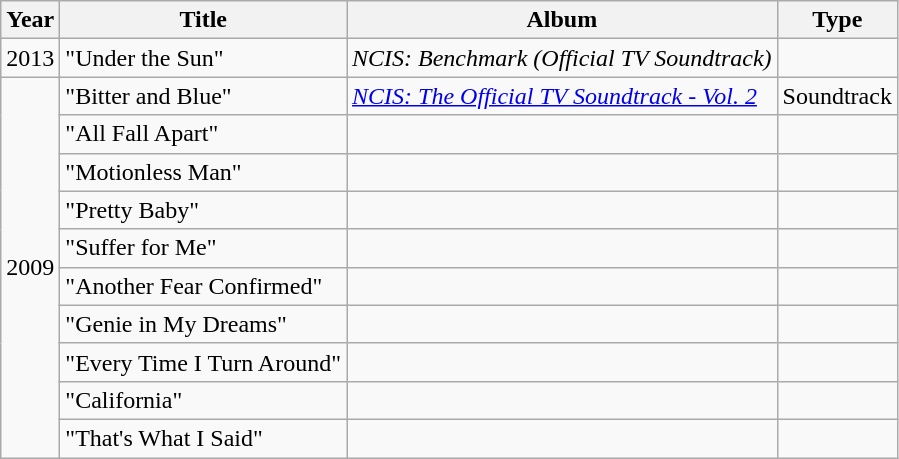<table class="wikitable">
<tr>
<th>Year</th>
<th>Title</th>
<th>Album</th>
<th>Type</th>
</tr>
<tr>
<td>2013</td>
<td>"Under the Sun"</td>
<td><em>NCIS: Benchmark (Official TV Soundtrack)</em></td>
<td></td>
</tr>
<tr>
<td rowspan="10">2009</td>
<td>"Bitter and Blue"</td>
<td><em><a href='#'>NCIS: The Official TV Soundtrack - Vol. 2</a></em></td>
<td>Soundtrack</td>
</tr>
<tr>
<td>"All Fall Apart"</td>
<td></td>
<td></td>
</tr>
<tr>
<td>"Motionless Man"</td>
<td></td>
<td></td>
</tr>
<tr>
<td>"Pretty Baby"</td>
<td></td>
<td></td>
</tr>
<tr>
<td>"Suffer for Me"</td>
<td></td>
<td></td>
</tr>
<tr>
<td>"Another Fear Confirmed"</td>
<td></td>
<td></td>
</tr>
<tr>
<td>"Genie in My Dreams"</td>
<td></td>
<td></td>
</tr>
<tr>
<td>"Every Time I Turn Around"</td>
<td></td>
<td></td>
</tr>
<tr>
<td>"California"</td>
<td></td>
<td></td>
</tr>
<tr>
<td>"That's What I Said"</td>
<td></td>
<td></td>
</tr>
</table>
